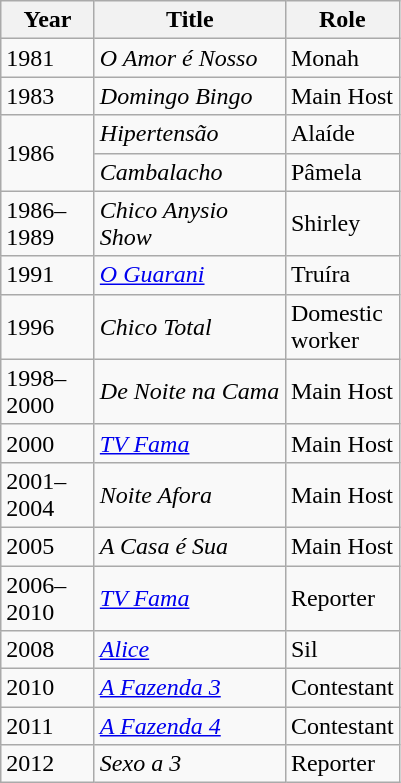<table class="wikitable sortable">
<tr>
<th width=055>Year</th>
<th width=120>Title</th>
<th width=065>Role</th>
</tr>
<tr>
<td>1981</td>
<td><em>O Amor é Nosso</em></td>
<td>Monah</td>
</tr>
<tr>
<td>1983</td>
<td><em>Domingo Bingo</em></td>
<td>Main Host</td>
</tr>
<tr>
<td rowspan=2>1986</td>
<td><em>Hipertensão</em></td>
<td>Alaíde</td>
</tr>
<tr>
<td><em>Cambalacho</em></td>
<td>Pâmela</td>
</tr>
<tr>
<td>1986–1989</td>
<td><em>Chico Anysio Show</em></td>
<td>Shirley</td>
</tr>
<tr>
<td>1991</td>
<td><em><a href='#'>O Guarani</a> </em></td>
<td>Truíra</td>
</tr>
<tr>
<td>1996</td>
<td><em>Chico Total</em></td>
<td>Domestic worker</td>
</tr>
<tr>
<td>1998–2000</td>
<td><em>De Noite na Cama</em></td>
<td>Main Host</td>
</tr>
<tr>
<td>2000</td>
<td><em><a href='#'>TV Fama</a></em></td>
<td>Main Host</td>
</tr>
<tr>
<td>2001–2004</td>
<td><em>Noite Afora</em></td>
<td>Main Host</td>
</tr>
<tr>
<td>2005</td>
<td><em>A Casa é Sua</em></td>
<td>Main Host</td>
</tr>
<tr>
<td>2006–2010</td>
<td><em><a href='#'>TV Fama</a></em></td>
<td>Reporter</td>
</tr>
<tr>
<td>2008</td>
<td><em><a href='#'>Alice</a></em></td>
<td>Sil</td>
</tr>
<tr>
<td>2010</td>
<td><em><a href='#'>A Fazenda 3</a></em></td>
<td>Contestant</td>
</tr>
<tr>
<td>2011</td>
<td><em><a href='#'>A Fazenda 4</a></em></td>
<td>Contestant</td>
</tr>
<tr>
<td>2012</td>
<td><em>Sexo a 3</em></td>
<td>Reporter</td>
</tr>
</table>
